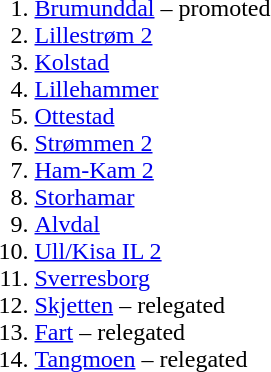<table class="nowrap">
<tr>
<td><br><ol><li><a href='#'>Brumunddal</a> – promoted</li><li><a href='#'>Lillestrøm 2</a></li><li><a href='#'>Kolstad</a></li><li><a href='#'>Lillehammer</a></li><li><a href='#'>Ottestad</a></li><li><a href='#'>Strømmen 2</a></li><li><a href='#'>Ham-Kam 2</a></li><li><a href='#'>Storhamar</a></li><li><a href='#'>Alvdal</a></li><li><a href='#'>Ull/Kisa IL 2</a></li><li><a href='#'>Sverresborg</a></li><li><a href='#'>Skjetten</a> – relegated</li><li><a href='#'>Fart</a> – relegated</li><li><a href='#'>Tangmoen</a> – relegated</li></ol></td>
</tr>
</table>
